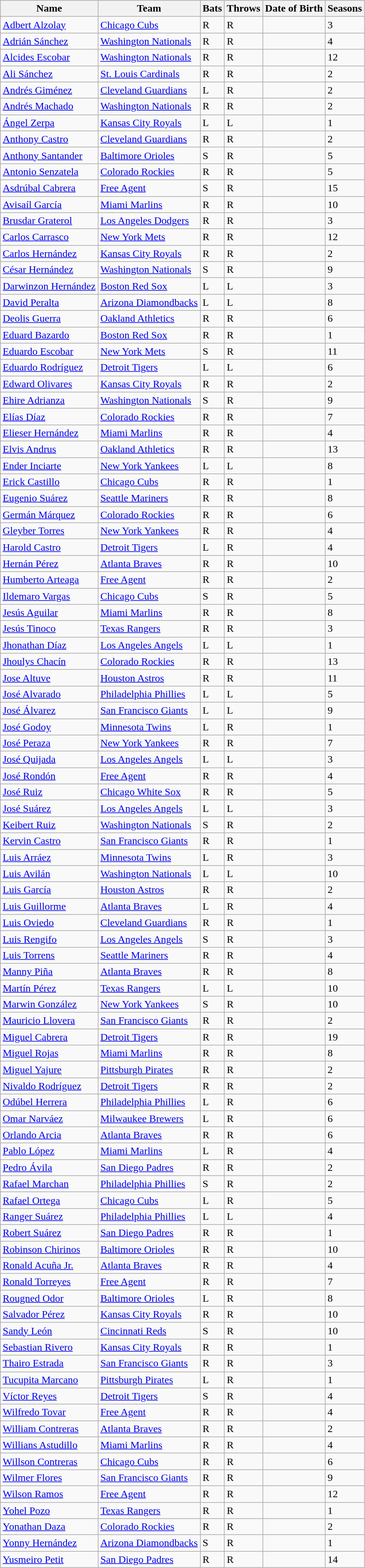<table class="wikitable sortable collapsible collapsed">
<tr>
<th>Name</th>
<th>Team</th>
<th>Bats</th>
<th>Throws</th>
<th>Date of Birth</th>
<th>Seasons</th>
</tr>
<tr>
<td><a href='#'>Adbert Alzolay</a></td>
<td><a href='#'>Chicago Cubs</a></td>
<td>R</td>
<td>R</td>
<td></td>
<td>3</td>
</tr>
<tr>
<td><a href='#'>Adrián Sánchez</a></td>
<td><a href='#'>Washington Nationals</a></td>
<td>R</td>
<td>R</td>
<td></td>
<td>4</td>
</tr>
<tr>
<td><a href='#'>Alcides Escobar</a></td>
<td><a href='#'>Washington Nationals</a></td>
<td>R</td>
<td>R</td>
<td></td>
<td>12</td>
</tr>
<tr>
<td><a href='#'>Ali Sánchez</a></td>
<td><a href='#'>St. Louis Cardinals</a></td>
<td>R</td>
<td>R</td>
<td></td>
<td>2</td>
</tr>
<tr>
<td><a href='#'>Andrés Giménez</a></td>
<td><a href='#'>Cleveland Guardians</a></td>
<td>L</td>
<td>R</td>
<td></td>
<td>2</td>
</tr>
<tr>
<td><a href='#'>Andrés Machado</a></td>
<td><a href='#'>Washington Nationals</a></td>
<td>R</td>
<td>R</td>
<td></td>
<td>2</td>
</tr>
<tr>
<td><a href='#'>Ángel Zerpa</a></td>
<td><a href='#'>Kansas City Royals</a></td>
<td>L</td>
<td>L</td>
<td></td>
<td>1</td>
</tr>
<tr>
<td><a href='#'>Anthony Castro</a></td>
<td><a href='#'>Cleveland Guardians</a></td>
<td>R</td>
<td>R</td>
<td></td>
<td>2</td>
</tr>
<tr>
<td><a href='#'>Anthony Santander</a></td>
<td><a href='#'>Baltimore Orioles</a></td>
<td>S</td>
<td>R</td>
<td></td>
<td>5</td>
</tr>
<tr>
<td><a href='#'>Antonio Senzatela</a></td>
<td><a href='#'>Colorado Rockies</a></td>
<td>R</td>
<td>R</td>
<td></td>
<td>5</td>
</tr>
<tr>
<td><a href='#'>Asdrúbal Cabrera</a></td>
<td><a href='#'>Free Agent</a></td>
<td>S</td>
<td>R</td>
<td></td>
<td>15</td>
</tr>
<tr>
<td><a href='#'>Avisaíl García</a></td>
<td><a href='#'>Miami Marlins</a></td>
<td>R</td>
<td>R</td>
<td></td>
<td>10</td>
</tr>
<tr>
<td><a href='#'>Brusdar Graterol</a></td>
<td><a href='#'>Los Angeles Dodgers</a></td>
<td>R</td>
<td>R</td>
<td></td>
<td>3</td>
</tr>
<tr>
<td><a href='#'>Carlos Carrasco</a></td>
<td><a href='#'>New York Mets</a></td>
<td>R</td>
<td>R</td>
<td></td>
<td>12</td>
</tr>
<tr>
<td><a href='#'>Carlos Hernández</a></td>
<td><a href='#'>Kansas City Royals</a></td>
<td>R</td>
<td>R</td>
<td></td>
<td>2</td>
</tr>
<tr>
<td><a href='#'>César Hernández</a></td>
<td><a href='#'>Washington Nationals</a></td>
<td>S</td>
<td>R</td>
<td></td>
<td>9</td>
</tr>
<tr>
<td><a href='#'>Darwinzon Hernández</a></td>
<td><a href='#'>Boston Red Sox</a></td>
<td>L</td>
<td>L</td>
<td></td>
<td>3</td>
</tr>
<tr>
<td><a href='#'>David Peralta</a></td>
<td><a href='#'>Arizona Diamondbacks</a></td>
<td>L</td>
<td>L</td>
<td></td>
<td>8</td>
</tr>
<tr>
<td><a href='#'>Deolis Guerra</a></td>
<td><a href='#'>Oakland Athletics</a></td>
<td>R</td>
<td>R</td>
<td></td>
<td>6</td>
</tr>
<tr>
<td><a href='#'>Eduard Bazardo</a></td>
<td><a href='#'>Boston Red Sox</a></td>
<td>R</td>
<td>R</td>
<td></td>
<td>1</td>
</tr>
<tr>
<td><a href='#'>Eduardo Escobar</a></td>
<td><a href='#'>New York Mets</a></td>
<td>S</td>
<td>R</td>
<td></td>
<td>11</td>
</tr>
<tr>
<td><a href='#'>Eduardo Rodríguez</a></td>
<td><a href='#'>Detroit Tigers</a></td>
<td>L</td>
<td>L</td>
<td></td>
<td>6</td>
</tr>
<tr>
<td><a href='#'>Edward Olivares</a></td>
<td><a href='#'>Kansas City Royals</a></td>
<td>R</td>
<td>R</td>
<td></td>
<td>2</td>
</tr>
<tr>
<td><a href='#'>Ehire Adrianza</a></td>
<td><a href='#'>Washington Nationals</a></td>
<td>S</td>
<td>R</td>
<td></td>
<td>9</td>
</tr>
<tr>
<td><a href='#'>Elías Díaz</a></td>
<td><a href='#'>Colorado Rockies</a></td>
<td>R</td>
<td>R</td>
<td></td>
<td>7</td>
</tr>
<tr>
<td><a href='#'>Elieser Hernández</a></td>
<td><a href='#'>Miami Marlins</a></td>
<td>R</td>
<td>R</td>
<td></td>
<td>4</td>
</tr>
<tr>
<td><a href='#'>Elvis Andrus</a></td>
<td><a href='#'>Oakland Athletics</a></td>
<td>R</td>
<td>R</td>
<td></td>
<td>13</td>
</tr>
<tr>
<td><a href='#'>Ender Inciarte</a></td>
<td><a href='#'>New York Yankees</a></td>
<td>L</td>
<td>L</td>
<td></td>
<td>8</td>
</tr>
<tr>
<td><a href='#'>Erick Castillo</a></td>
<td><a href='#'>Chicago Cubs</a></td>
<td>R</td>
<td>R</td>
<td></td>
<td>1</td>
</tr>
<tr>
<td><a href='#'>Eugenio Suárez</a></td>
<td><a href='#'>Seattle Mariners</a></td>
<td>R</td>
<td>R</td>
<td></td>
<td>8</td>
</tr>
<tr>
<td><a href='#'>Germán Márquez</a></td>
<td><a href='#'>Colorado Rockies</a></td>
<td>R</td>
<td>R</td>
<td></td>
<td>6</td>
</tr>
<tr>
<td><a href='#'>Gleyber Torres</a></td>
<td><a href='#'>New York Yankees</a></td>
<td>R</td>
<td>R</td>
<td></td>
<td>4</td>
</tr>
<tr>
<td><a href='#'>Harold Castro</a></td>
<td><a href='#'>Detroit Tigers</a></td>
<td>L</td>
<td>R</td>
<td></td>
<td>4</td>
</tr>
<tr>
<td><a href='#'>Hernán Pérez</a></td>
<td><a href='#'>Atlanta Braves</a></td>
<td>R</td>
<td>R</td>
<td></td>
<td>10</td>
</tr>
<tr>
<td><a href='#'>Humberto Arteaga</a></td>
<td><a href='#'>Free Agent</a></td>
<td>R</td>
<td>R</td>
<td></td>
<td>2</td>
</tr>
<tr>
<td><a href='#'>Ildemaro Vargas</a></td>
<td><a href='#'>Chicago Cubs</a></td>
<td>S</td>
<td>R</td>
<td></td>
<td>5</td>
</tr>
<tr>
<td><a href='#'>Jesús Aguilar</a></td>
<td><a href='#'>Miami Marlins</a></td>
<td>R</td>
<td>R</td>
<td></td>
<td>8</td>
</tr>
<tr>
<td><a href='#'>Jesús Tinoco</a></td>
<td><a href='#'>Texas Rangers</a></td>
<td>R</td>
<td>R</td>
<td></td>
<td>3</td>
</tr>
<tr>
<td><a href='#'>Jhonathan Díaz</a></td>
<td><a href='#'>Los Angeles Angels</a></td>
<td>L</td>
<td>L</td>
<td></td>
<td>1</td>
</tr>
<tr>
<td><a href='#'>Jhoulys Chacín</a></td>
<td><a href='#'>Colorado Rockies</a></td>
<td>R</td>
<td>R</td>
<td></td>
<td>13</td>
</tr>
<tr>
<td><a href='#'>Jose Altuve</a></td>
<td><a href='#'>Houston Astros</a></td>
<td>R</td>
<td>R</td>
<td></td>
<td>11</td>
</tr>
<tr>
<td><a href='#'>José Alvarado</a></td>
<td><a href='#'>Philadelphia Phillies</a></td>
<td>L</td>
<td>L</td>
<td></td>
<td>5</td>
</tr>
<tr>
<td><a href='#'>José Álvarez</a></td>
<td><a href='#'>San Francisco Giants</a></td>
<td>L</td>
<td>L</td>
<td></td>
<td>9</td>
</tr>
<tr>
<td><a href='#'>José Godoy</a></td>
<td><a href='#'>Minnesota Twins</a></td>
<td>L</td>
<td>R</td>
<td></td>
<td>1</td>
</tr>
<tr>
<td><a href='#'>José Peraza</a></td>
<td><a href='#'>New York Yankees</a></td>
<td>R</td>
<td>R</td>
<td></td>
<td>7</td>
</tr>
<tr>
<td><a href='#'>José Quijada</a></td>
<td><a href='#'>Los Angeles Angels</a></td>
<td>L</td>
<td>L</td>
<td></td>
<td>3</td>
</tr>
<tr>
<td><a href='#'>José Rondón</a></td>
<td><a href='#'>Free Agent</a></td>
<td>R</td>
<td>R</td>
<td></td>
<td>4</td>
</tr>
<tr>
<td><a href='#'>José Ruiz</a></td>
<td><a href='#'>Chicago White Sox</a></td>
<td>R</td>
<td>R</td>
<td></td>
<td>5</td>
</tr>
<tr>
<td><a href='#'>José Suárez</a></td>
<td><a href='#'>Los Angeles Angels</a></td>
<td>L</td>
<td>L</td>
<td></td>
<td>3</td>
</tr>
<tr>
<td><a href='#'>Keibert Ruiz</a></td>
<td><a href='#'>Washington Nationals</a></td>
<td>S</td>
<td>R</td>
<td></td>
<td>2</td>
</tr>
<tr>
<td><a href='#'>Kervin Castro</a></td>
<td><a href='#'>San Francisco Giants</a></td>
<td>R</td>
<td>R</td>
<td></td>
<td>1</td>
</tr>
<tr>
<td><a href='#'>Luis Arráez</a></td>
<td><a href='#'>Minnesota Twins</a></td>
<td>L</td>
<td>R</td>
<td></td>
<td>3</td>
</tr>
<tr>
<td><a href='#'>Luis Avilán</a></td>
<td><a href='#'>Washington Nationals</a></td>
<td>L</td>
<td>L</td>
<td></td>
<td>10</td>
</tr>
<tr>
<td><a href='#'>Luis García</a></td>
<td><a href='#'>Houston Astros</a></td>
<td>R</td>
<td>R</td>
<td></td>
<td>2</td>
</tr>
<tr>
<td><a href='#'>Luis Guillorme</a></td>
<td><a href='#'>Atlanta Braves</a></td>
<td>L</td>
<td>R</td>
<td></td>
<td>4</td>
</tr>
<tr>
<td><a href='#'>Luis Oviedo</a></td>
<td><a href='#'>Cleveland Guardians</a></td>
<td>R</td>
<td>R</td>
<td></td>
<td>1</td>
</tr>
<tr>
<td><a href='#'>Luis Rengifo</a></td>
<td><a href='#'>Los Angeles Angels</a></td>
<td>S</td>
<td>R</td>
<td></td>
<td>3</td>
</tr>
<tr>
<td><a href='#'>Luis Torrens</a></td>
<td><a href='#'>Seattle Mariners</a></td>
<td>R</td>
<td>R</td>
<td></td>
<td>4</td>
</tr>
<tr>
<td><a href='#'>Manny Piña</a></td>
<td><a href='#'>Atlanta Braves</a></td>
<td>R</td>
<td>R</td>
<td></td>
<td>8</td>
</tr>
<tr>
<td><a href='#'>Martín Pérez</a></td>
<td><a href='#'>Texas Rangers</a></td>
<td>L</td>
<td>L</td>
<td></td>
<td>10</td>
</tr>
<tr>
<td><a href='#'>Marwin González</a></td>
<td><a href='#'>New York Yankees</a></td>
<td>S</td>
<td>R</td>
<td></td>
<td>10</td>
</tr>
<tr>
<td><a href='#'>Mauricio Llovera</a></td>
<td><a href='#'>San Francisco Giants</a></td>
<td>R</td>
<td>R</td>
<td></td>
<td>2</td>
</tr>
<tr>
<td><a href='#'>Miguel Cabrera</a></td>
<td><a href='#'>Detroit Tigers</a></td>
<td>R</td>
<td>R</td>
<td></td>
<td>19</td>
</tr>
<tr>
<td><a href='#'>Miguel Rojas</a></td>
<td><a href='#'>Miami Marlins</a></td>
<td>R</td>
<td>R</td>
<td></td>
<td>8</td>
</tr>
<tr>
<td><a href='#'>Miguel Yajure</a></td>
<td><a href='#'>Pittsburgh Pirates</a></td>
<td>R</td>
<td>R</td>
<td></td>
<td>2</td>
</tr>
<tr>
<td><a href='#'>Nivaldo Rodríguez</a></td>
<td><a href='#'>Detroit Tigers</a></td>
<td>R</td>
<td>R</td>
<td></td>
<td>2</td>
</tr>
<tr>
<td><a href='#'>Odúbel Herrera</a></td>
<td><a href='#'>Philadelphia Phillies</a></td>
<td>L</td>
<td>R</td>
<td></td>
<td>6</td>
</tr>
<tr>
<td><a href='#'>Omar Narváez</a></td>
<td><a href='#'>Milwaukee Brewers</a></td>
<td>L</td>
<td>R</td>
<td></td>
<td>6</td>
</tr>
<tr>
<td><a href='#'>Orlando Arcia</a></td>
<td><a href='#'>Atlanta Braves</a></td>
<td>R</td>
<td>R</td>
<td></td>
<td>6</td>
</tr>
<tr>
<td><a href='#'>Pablo López</a></td>
<td><a href='#'>Miami Marlins</a></td>
<td>L</td>
<td>R</td>
<td></td>
<td>4</td>
</tr>
<tr>
<td><a href='#'>Pedro Ávila</a></td>
<td><a href='#'>San Diego Padres</a></td>
<td>R</td>
<td>R</td>
<td></td>
<td>2</td>
</tr>
<tr>
<td><a href='#'>Rafael Marchan</a></td>
<td><a href='#'>Philadelphia Phillies</a></td>
<td>S</td>
<td>R</td>
<td></td>
<td>2</td>
</tr>
<tr>
<td><a href='#'>Rafael Ortega</a></td>
<td><a href='#'>Chicago Cubs</a></td>
<td>L</td>
<td>R</td>
<td></td>
<td>5</td>
</tr>
<tr>
<td><a href='#'>Ranger Suárez</a></td>
<td><a href='#'>Philadelphia Phillies</a></td>
<td>L</td>
<td>L</td>
<td></td>
<td>4</td>
</tr>
<tr>
<td><a href='#'>Robert Suárez</a></td>
<td><a href='#'>San Diego Padres</a></td>
<td>R</td>
<td>R</td>
<td></td>
<td>1</td>
</tr>
<tr>
<td><a href='#'>Robinson Chirinos</a></td>
<td><a href='#'>Baltimore Orioles</a></td>
<td>R</td>
<td>R</td>
<td></td>
<td>10</td>
</tr>
<tr>
<td><a href='#'>Ronald Acuña Jr.</a></td>
<td><a href='#'>Atlanta Braves</a></td>
<td>R</td>
<td>R</td>
<td></td>
<td>4</td>
</tr>
<tr>
<td><a href='#'>Ronald Torreyes</a></td>
<td><a href='#'>Free Agent</a></td>
<td>R</td>
<td>R</td>
<td></td>
<td>7</td>
</tr>
<tr>
<td><a href='#'>Rougned Odor</a></td>
<td><a href='#'>Baltimore Orioles</a></td>
<td>L</td>
<td>R</td>
<td></td>
<td>8</td>
</tr>
<tr>
<td><a href='#'>Salvador Pérez</a></td>
<td><a href='#'>Kansas City Royals</a></td>
<td>R</td>
<td>R</td>
<td></td>
<td>10</td>
</tr>
<tr>
<td><a href='#'>Sandy León</a></td>
<td><a href='#'>Cincinnati Reds</a></td>
<td>S</td>
<td>R</td>
<td></td>
<td>10</td>
</tr>
<tr>
<td><a href='#'>Sebastian Rivero</a></td>
<td><a href='#'>Kansas City Royals</a></td>
<td>R</td>
<td>R</td>
<td></td>
<td>1</td>
</tr>
<tr>
<td><a href='#'>Thairo Estrada</a></td>
<td><a href='#'>San Francisco Giants</a></td>
<td>R</td>
<td>R</td>
<td></td>
<td>3</td>
</tr>
<tr>
<td><a href='#'>Tucupita Marcano</a></td>
<td><a href='#'>Pittsburgh Pirates</a></td>
<td>L</td>
<td>R</td>
<td></td>
<td>1</td>
</tr>
<tr>
<td><a href='#'>Víctor Reyes</a></td>
<td><a href='#'>Detroit Tigers</a></td>
<td>S</td>
<td>R</td>
<td></td>
<td>4</td>
</tr>
<tr>
<td><a href='#'>Wilfredo Tovar</a></td>
<td><a href='#'>Free Agent</a></td>
<td>R</td>
<td>R</td>
<td></td>
<td>4</td>
</tr>
<tr>
<td><a href='#'>William Contreras</a></td>
<td><a href='#'>Atlanta Braves</a></td>
<td>R</td>
<td>R</td>
<td></td>
<td>2</td>
</tr>
<tr>
<td><a href='#'>Willians Astudillo</a></td>
<td><a href='#'>Miami Marlins</a></td>
<td>R</td>
<td>R</td>
<td></td>
<td>4</td>
</tr>
<tr>
<td><a href='#'>Willson Contreras</a></td>
<td><a href='#'>Chicago Cubs</a></td>
<td>R</td>
<td>R</td>
<td></td>
<td>6</td>
</tr>
<tr>
<td><a href='#'>Wilmer Flores</a></td>
<td><a href='#'>San Francisco Giants</a></td>
<td>R</td>
<td>R</td>
<td></td>
<td>9</td>
</tr>
<tr>
<td><a href='#'>Wilson Ramos</a></td>
<td><a href='#'>Free Agent</a></td>
<td>R</td>
<td>R</td>
<td></td>
<td>12</td>
</tr>
<tr>
<td><a href='#'>Yohel Pozo</a></td>
<td><a href='#'>Texas Rangers</a></td>
<td>R</td>
<td>R</td>
<td></td>
<td>1</td>
</tr>
<tr>
<td><a href='#'>Yonathan Daza</a></td>
<td><a href='#'>Colorado Rockies</a></td>
<td>R</td>
<td>R</td>
<td></td>
<td>2</td>
</tr>
<tr>
<td><a href='#'>Yonny Hernández</a></td>
<td><a href='#'>Arizona Diamondbacks</a></td>
<td>S</td>
<td>R</td>
<td></td>
<td>1</td>
</tr>
<tr>
<td><a href='#'>Yusmeiro Petit</a></td>
<td><a href='#'>San Diego Padres</a></td>
<td>R</td>
<td>R</td>
<td></td>
<td>14</td>
</tr>
</table>
